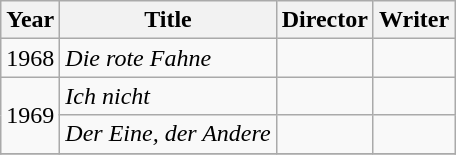<table class="wikitable">
<tr>
<th>Year</th>
<th>Title</th>
<th>Director</th>
<th>Writer</th>
</tr>
<tr>
<td>1968</td>
<td><em>Die rote Fahne</em></td>
<td></td>
<td></td>
</tr>
<tr>
<td rowspan=2>1969</td>
<td><em>Ich nicht</em></td>
<td></td>
<td></td>
</tr>
<tr>
<td><em>Der Eine, der Andere</em></td>
<td></td>
<td></td>
</tr>
<tr>
</tr>
</table>
